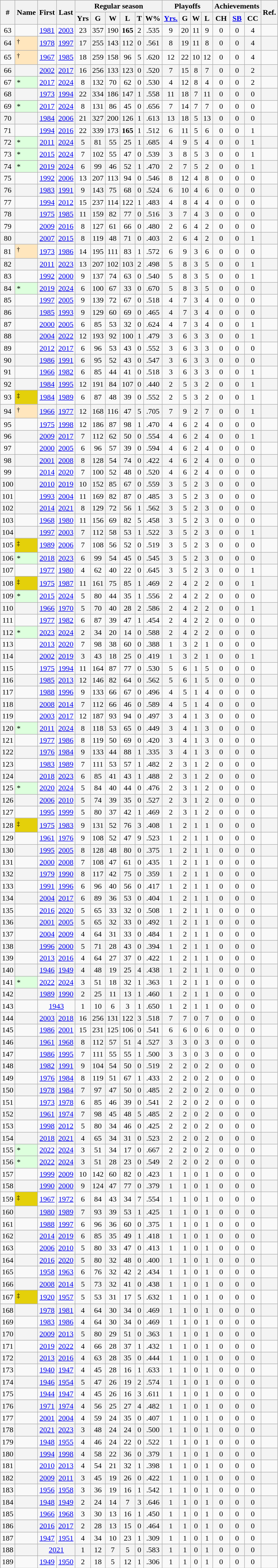<table class="wikitable sortable" style="text-align:center;">
<tr>
<th rowspan="2" class="unsortable">#</th>
<th rowspan="2">Name</th>
<th rowspan="2">First</th>
<th rowspan="2">Last</th>
<th colspan="6">Regular season</th>
<th colspan="4">Playoffs</th>
<th colspan="3">Achievements</th>
<th rowspan="2" class="unsortable">Ref.</th>
</tr>
<tr>
<th>Yrs</th>
<th>G</th>
<th>W</th>
<th>L</th>
<th>T</th>
<th>W%</th>
<th><a href='#'>Yrs.</a></th>
<th>G</th>
<th>W</th>
<th>L</th>
<th>CH</th>
<th><a href='#'>SB</a></th>
<th>CC</th>
</tr>
<tr>
<td>63</td>
<td align="left"></td>
<td><a href='#'>1981</a></td>
<td><a href='#'>2003</a></td>
<td>23</td>
<td>357</td>
<td>190</td>
<td><strong>165</strong></td>
<td>2</td>
<td>.535</td>
<td>9</td>
<td>20</td>
<td>11</td>
<td>9</td>
<td>0</td>
<td>0</td>
<td>4</td>
<td></td>
</tr>
<tr style="background:#f4f4f4;">
<td>64</td>
<td align="left" style="background-color:#FFE6BD"> <sup>†</sup></td>
<td><a href='#'>1978</a></td>
<td><a href='#'>1997</a></td>
<td>17</td>
<td>255</td>
<td>143</td>
<td>112</td>
<td>0</td>
<td>.561</td>
<td>8</td>
<td>19</td>
<td>11</td>
<td>8</td>
<td>0</td>
<td>0</td>
<td>4</td>
<td></td>
</tr>
<tr>
<td>65</td>
<td align="left" style="background-color:#FFE6BD"> <sup>†</sup></td>
<td><a href='#'>1967</a></td>
<td><a href='#'>1985</a></td>
<td>18</td>
<td>259</td>
<td>158</td>
<td>96</td>
<td>5</td>
<td>.620</td>
<td>12</td>
<td>22</td>
<td>10</td>
<td>12</td>
<td>0</td>
<td>0</td>
<td>4</td>
<td></td>
</tr>
<tr style="background:#f4f4f4;">
<td>66</td>
<td align="left"></td>
<td><a href='#'>2002</a></td>
<td><a href='#'>2017</a></td>
<td>16</td>
<td>256</td>
<td>133</td>
<td>123</td>
<td>0</td>
<td>.520</td>
<td>7</td>
<td>15</td>
<td>8</td>
<td>7</td>
<td>0</td>
<td>0</td>
<td>2</td>
<td></td>
</tr>
<tr>
<td>67</td>
<td align="left" style="background-color:#ddffdd"><strong></strong>*</td>
<td><a href='#'>2017</a></td>
<td><a href='#'>2024</a></td>
<td>8</td>
<td>132</td>
<td>70</td>
<td>62</td>
<td>0</td>
<td>.530</td>
<td>4</td>
<td>12</td>
<td>8</td>
<td>4</td>
<td>0</td>
<td>0</td>
<td>2</td>
<td></td>
</tr>
<tr style="background:#f4f4f4;">
<td>68</td>
<td align="left"></td>
<td><a href='#'>1973</a></td>
<td><a href='#'>1994</a></td>
<td>22</td>
<td>334</td>
<td>186</td>
<td>147</td>
<td>1</td>
<td>.558</td>
<td>11</td>
<td>18</td>
<td>7</td>
<td>11</td>
<td>0</td>
<td>0</td>
<td>0</td>
<td></td>
</tr>
<tr>
<td>69</td>
<td align="left" style="background-color:#ddffdd"><strong></strong>*</td>
<td><a href='#'>2017</a></td>
<td><a href='#'>2024</a></td>
<td>8</td>
<td>131</td>
<td>86</td>
<td>45</td>
<td>0</td>
<td>.656</td>
<td>7</td>
<td>14</td>
<td>7</td>
<td>7</td>
<td>0</td>
<td>0</td>
<td>0</td>
<td></td>
</tr>
<tr style="background:#f4f4f4;">
<td>70</td>
<td align="left"></td>
<td><a href='#'>1984</a></td>
<td><a href='#'>2006</a></td>
<td>21</td>
<td>327</td>
<td>200</td>
<td>126</td>
<td>1</td>
<td>.613</td>
<td>13</td>
<td>18</td>
<td>5</td>
<td>13</td>
<td>0</td>
<td>0</td>
<td>0</td>
<td></td>
</tr>
<tr>
<td>71</td>
<td align="left"></td>
<td><a href='#'>1994</a></td>
<td><a href='#'>2016</a></td>
<td>22</td>
<td>339</td>
<td>173</td>
<td><strong>165</strong></td>
<td>1</td>
<td>.512</td>
<td>6</td>
<td>11</td>
<td>5</td>
<td>6</td>
<td>0</td>
<td>0</td>
<td>1</td>
<td></td>
</tr>
<tr style="background:#f4f4f4;">
<td>72</td>
<td align="left" style="background-color:#ddffdd"><strong></strong>*</td>
<td><a href='#'>2011</a></td>
<td><a href='#'>2024</a></td>
<td>5</td>
<td>81</td>
<td>55</td>
<td>25</td>
<td>1</td>
<td>.685</td>
<td>4</td>
<td>9</td>
<td>5</td>
<td>4</td>
<td>0</td>
<td>0</td>
<td>1</td>
<td></td>
</tr>
<tr>
<td>73</td>
<td align="left" style="background-color:#ddffdd"><strong></strong>*</td>
<td><a href='#'>2015</a></td>
<td><a href='#'>2024</a></td>
<td>7</td>
<td>102</td>
<td>55</td>
<td>47</td>
<td>0</td>
<td>.539</td>
<td>3</td>
<td>8</td>
<td>5</td>
<td>3</td>
<td>0</td>
<td>0</td>
<td>1</td>
<td></td>
</tr>
<tr style="background:#f4f4f4;">
<td>74</td>
<td align="left" style="background-color:#ddffdd"><strong></strong>*</td>
<td><a href='#'>2019</a></td>
<td><a href='#'>2024</a></td>
<td>6</td>
<td>99</td>
<td>46</td>
<td>52</td>
<td>1</td>
<td>.470</td>
<td>2</td>
<td>7</td>
<td>5</td>
<td>2</td>
<td>0</td>
<td>0</td>
<td>1</td>
<td></td>
</tr>
<tr>
<td>75</td>
<td align="left"></td>
<td><a href='#'>1992</a></td>
<td><a href='#'>2006</a></td>
<td>13</td>
<td>207</td>
<td>113</td>
<td>94</td>
<td>0</td>
<td>.546</td>
<td>8</td>
<td>12</td>
<td>4</td>
<td>8</td>
<td>0</td>
<td>0</td>
<td>0</td>
<td></td>
</tr>
<tr style="background:#f4f4f4;">
<td>76</td>
<td align="left"></td>
<td><a href='#'>1983</a></td>
<td><a href='#'>1991</a></td>
<td>9</td>
<td>143</td>
<td>75</td>
<td>68</td>
<td>0</td>
<td>.524</td>
<td>6</td>
<td>10</td>
<td>4</td>
<td>6</td>
<td>0</td>
<td>0</td>
<td>0</td>
<td></td>
</tr>
<tr>
<td>77</td>
<td align="left"></td>
<td><a href='#'>1994</a></td>
<td><a href='#'>2012</a></td>
<td>15</td>
<td>237</td>
<td>114</td>
<td>122</td>
<td>1</td>
<td>.483</td>
<td>4</td>
<td>8</td>
<td>4</td>
<td>4</td>
<td>0</td>
<td>0</td>
<td>0</td>
<td></td>
</tr>
<tr style="background:#f4f4f4;">
<td>78</td>
<td align="left"></td>
<td><a href='#'>1975</a></td>
<td><a href='#'>1985</a></td>
<td>11</td>
<td>159</td>
<td>82</td>
<td>77</td>
<td>0</td>
<td>.516</td>
<td>3</td>
<td>7</td>
<td>4</td>
<td>3</td>
<td>0</td>
<td>0</td>
<td>0</td>
<td></td>
</tr>
<tr>
<td>79</td>
<td align="left"></td>
<td><a href='#'>2009</a></td>
<td><a href='#'>2016</a></td>
<td>8</td>
<td>127</td>
<td>61</td>
<td>66</td>
<td>0</td>
<td>.480</td>
<td>2</td>
<td>6</td>
<td>4</td>
<td>2</td>
<td>0</td>
<td>0</td>
<td>0</td>
<td></td>
</tr>
<tr style="background:#f4f4f4;">
<td>80</td>
<td align="left"></td>
<td><a href='#'>2007</a></td>
<td><a href='#'>2015</a></td>
<td>8</td>
<td>119</td>
<td>48</td>
<td>71</td>
<td>0</td>
<td>.403</td>
<td>2</td>
<td>6</td>
<td>4</td>
<td>2</td>
<td>0</td>
<td>0</td>
<td>1</td>
<td></td>
</tr>
<tr>
<td>81</td>
<td align="left" style="background-color:#FFE6BD"> <sup>†</sup></td>
<td><a href='#'>1973</a></td>
<td><a href='#'>1986</a></td>
<td>14</td>
<td>195</td>
<td>111</td>
<td>83</td>
<td>1</td>
<td>.572</td>
<td>6</td>
<td>9</td>
<td>3</td>
<td>6</td>
<td>0</td>
<td>0</td>
<td>0</td>
<td></td>
</tr>
<tr style="background:#f4f4f4;">
<td>82</td>
<td align="left"></td>
<td><a href='#'>2011</a></td>
<td><a href='#'>2023</a></td>
<td>13</td>
<td>207</td>
<td>102</td>
<td>103</td>
<td>2</td>
<td>.498</td>
<td>5</td>
<td>8</td>
<td>3</td>
<td>5</td>
<td>0</td>
<td>0</td>
<td>1</td>
<td></td>
</tr>
<tr>
<td>83</td>
<td align="left"></td>
<td><a href='#'>1992</a></td>
<td><a href='#'>2000</a></td>
<td>9</td>
<td>137</td>
<td>74</td>
<td>63</td>
<td>0</td>
<td>.540</td>
<td>5</td>
<td>8</td>
<td>3</td>
<td>5</td>
<td>0</td>
<td>0</td>
<td>1</td>
<td></td>
</tr>
<tr style="background:#f4f4f4;">
<td>84</td>
<td align="left" style="background-color:#ddffdd"><strong></strong>*</td>
<td><a href='#'>2019</a></td>
<td><a href='#'>2024</a></td>
<td>6</td>
<td>100</td>
<td>67</td>
<td>33</td>
<td>0</td>
<td>.670</td>
<td>5</td>
<td>8</td>
<td>3</td>
<td>5</td>
<td>0</td>
<td>0</td>
<td>0</td>
<td></td>
</tr>
<tr>
<td>85</td>
<td align="left"></td>
<td><a href='#'>1997</a></td>
<td><a href='#'>2005</a></td>
<td>9</td>
<td>139</td>
<td>72</td>
<td>67</td>
<td>0</td>
<td>.518</td>
<td>4</td>
<td>7</td>
<td>3</td>
<td>4</td>
<td>0</td>
<td>0</td>
<td>0</td>
<td></td>
</tr>
<tr style="background:#f4f4f4;">
<td>86</td>
<td align="left"></td>
<td><a href='#'>1985</a></td>
<td><a href='#'>1993</a></td>
<td>9</td>
<td>129</td>
<td>60</td>
<td>69</td>
<td>0</td>
<td>.465</td>
<td>4</td>
<td>7</td>
<td>3</td>
<td>4</td>
<td>0</td>
<td>0</td>
<td>0</td>
<td></td>
</tr>
<tr>
<td>87</td>
<td align="left"></td>
<td><a href='#'>2000</a></td>
<td><a href='#'>2005</a></td>
<td>6</td>
<td>85</td>
<td>53</td>
<td>32</td>
<td>0</td>
<td>.624</td>
<td>4</td>
<td>7</td>
<td>3</td>
<td>4</td>
<td>0</td>
<td>0</td>
<td>1</td>
<td></td>
</tr>
<tr style="background:#f4f4f4;">
<td>88</td>
<td align="left"></td>
<td><a href='#'>2004</a></td>
<td><a href='#'>2022</a></td>
<td>12</td>
<td>193</td>
<td>92</td>
<td>100</td>
<td>1</td>
<td>.479</td>
<td>3</td>
<td>6</td>
<td>3</td>
<td>3</td>
<td>0</td>
<td>0</td>
<td>1</td>
<td></td>
</tr>
<tr>
<td>89</td>
<td align="left"></td>
<td><a href='#'>2012</a></td>
<td><a href='#'>2017</a></td>
<td>6</td>
<td>96</td>
<td>53</td>
<td>43</td>
<td>0</td>
<td>.552</td>
<td>3</td>
<td>6</td>
<td>3</td>
<td>3</td>
<td>0</td>
<td>0</td>
<td>0</td>
<td></td>
</tr>
<tr style="background:#f4f4f4;">
<td>90</td>
<td align="left"></td>
<td><a href='#'>1986</a></td>
<td><a href='#'>1991</a></td>
<td>6</td>
<td>95</td>
<td>52</td>
<td>43</td>
<td>0</td>
<td>.547</td>
<td>3</td>
<td>6</td>
<td>3</td>
<td>3</td>
<td>0</td>
<td>0</td>
<td>0</td>
<td></td>
</tr>
<tr>
<td>91</td>
<td align="left"></td>
<td><a href='#'>1966</a></td>
<td><a href='#'>1982</a></td>
<td>6</td>
<td>85</td>
<td>44</td>
<td>41</td>
<td>0</td>
<td>.518</td>
<td>3</td>
<td>6</td>
<td>3</td>
<td>3</td>
<td>0</td>
<td>0</td>
<td>1</td>
<td></td>
</tr>
<tr style="background:#f4f4f4;">
<td>92</td>
<td align="left"></td>
<td><a href='#'>1984</a></td>
<td><a href='#'>1995</a></td>
<td>12</td>
<td>191</td>
<td>84</td>
<td>107</td>
<td>0</td>
<td>.440</td>
<td>2</td>
<td>5</td>
<td>3</td>
<td>2</td>
<td>0</td>
<td>0</td>
<td>1</td>
<td></td>
</tr>
<tr>
<td>93</td>
<td align="left" style="background-color:#E4D00A"> <sup>‡</sup></td>
<td><a href='#'>1984</a></td>
<td><a href='#'>1989</a></td>
<td>6</td>
<td>87</td>
<td>48</td>
<td>39</td>
<td>0</td>
<td>.552</td>
<td>2</td>
<td>5</td>
<td>3</td>
<td>2</td>
<td>0</td>
<td>0</td>
<td>1</td>
<td></td>
</tr>
<tr style="background:#f4f4f4;">
<td>94</td>
<td align="left" style="background-color:#FFE6BD"> <sup>†</sup></td>
<td><a href='#'>1966</a></td>
<td><a href='#'>1977</a></td>
<td>12</td>
<td>168</td>
<td>116</td>
<td>47</td>
<td>5</td>
<td>.705</td>
<td>7</td>
<td>9</td>
<td>2</td>
<td>7</td>
<td>0</td>
<td>0</td>
<td>1</td>
<td></td>
</tr>
<tr>
<td>95</td>
<td align="left"></td>
<td><a href='#'>1975</a></td>
<td><a href='#'>1998</a></td>
<td>12</td>
<td>186</td>
<td>87</td>
<td>98</td>
<td>1</td>
<td>.470</td>
<td>4</td>
<td>6</td>
<td>2</td>
<td>4</td>
<td>0</td>
<td>0</td>
<td>0</td>
<td></td>
</tr>
<tr style="background:#f4f4f4;">
<td>96</td>
<td align="left"></td>
<td><a href='#'>2009</a></td>
<td><a href='#'>2017</a></td>
<td>7</td>
<td>112</td>
<td>62</td>
<td>50</td>
<td>0</td>
<td>.554</td>
<td>4</td>
<td>6</td>
<td>2</td>
<td>4</td>
<td>0</td>
<td>0</td>
<td>1</td>
<td></td>
</tr>
<tr>
<td>97</td>
<td align="left"></td>
<td><a href='#'>2000</a></td>
<td><a href='#'>2005</a></td>
<td>6</td>
<td>96</td>
<td>57</td>
<td>39</td>
<td>0</td>
<td>.594</td>
<td>4</td>
<td>6</td>
<td>2</td>
<td>4</td>
<td>0</td>
<td>0</td>
<td>0</td>
<td></td>
</tr>
<tr style="background:#f4f4f4;">
<td>98</td>
<td align="left"></td>
<td><a href='#'>2001</a></td>
<td><a href='#'>2008</a></td>
<td>8</td>
<td>128</td>
<td>54</td>
<td>74</td>
<td>0</td>
<td>.422</td>
<td>4</td>
<td>6</td>
<td>2</td>
<td>4</td>
<td>0</td>
<td>0</td>
<td>0</td>
<td></td>
</tr>
<tr>
<td>99</td>
<td align="left"></td>
<td><a href='#'>2014</a></td>
<td><a href='#'>2020</a></td>
<td>7</td>
<td>100</td>
<td>52</td>
<td>48</td>
<td>0</td>
<td>.520</td>
<td>4</td>
<td>6</td>
<td>2</td>
<td>4</td>
<td>0</td>
<td>0</td>
<td>0</td>
<td></td>
</tr>
<tr style="background:#f4f4f4;">
<td>100</td>
<td align="left"></td>
<td><a href='#'>2010</a></td>
<td><a href='#'>2019</a></td>
<td>10</td>
<td>152</td>
<td>85</td>
<td>67</td>
<td>0</td>
<td>.559</td>
<td>3</td>
<td>5</td>
<td>2</td>
<td>3</td>
<td>0</td>
<td>0</td>
<td>0</td>
<td></td>
</tr>
<tr>
<td>101</td>
<td align="left"></td>
<td><a href='#'>1993</a></td>
<td><a href='#'>2004</a></td>
<td>11</td>
<td>169</td>
<td>82</td>
<td>87</td>
<td>0</td>
<td>.485</td>
<td>3</td>
<td>5</td>
<td>2</td>
<td>3</td>
<td>0</td>
<td>0</td>
<td>0</td>
<td></td>
</tr>
<tr style="background:#f4f4f4;">
<td>102</td>
<td align="left"></td>
<td><a href='#'>2014</a></td>
<td><a href='#'>2021</a></td>
<td>8</td>
<td>129</td>
<td>72</td>
<td>56</td>
<td>1</td>
<td>.562</td>
<td>3</td>
<td>5</td>
<td>2</td>
<td>3</td>
<td>0</td>
<td>0</td>
<td>0</td>
<td></td>
</tr>
<tr>
<td>103</td>
<td align="left"></td>
<td><a href='#'>1968</a></td>
<td><a href='#'>1980</a></td>
<td>11</td>
<td>156</td>
<td>69</td>
<td>82</td>
<td>5</td>
<td>.458</td>
<td>3</td>
<td>5</td>
<td>2</td>
<td>3</td>
<td>0</td>
<td>0</td>
<td>0</td>
<td></td>
</tr>
<tr style="background:#f4f4f4;">
<td>104</td>
<td align="left"></td>
<td><a href='#'>1997</a></td>
<td><a href='#'>2003</a></td>
<td>7</td>
<td>112</td>
<td>58</td>
<td>53</td>
<td>1</td>
<td>.522</td>
<td>3</td>
<td>5</td>
<td>2</td>
<td>3</td>
<td>0</td>
<td>0</td>
<td>1</td>
<td></td>
</tr>
<tr>
<td>105</td>
<td align="left" style="background-color:#E4D00A"> <sup>‡</sup></td>
<td><a href='#'>1989</a></td>
<td><a href='#'>2006</a></td>
<td>7</td>
<td>108</td>
<td>56</td>
<td>52</td>
<td>0</td>
<td>.519</td>
<td>3</td>
<td>5</td>
<td>2</td>
<td>3</td>
<td>0</td>
<td>0</td>
<td>0</td>
<td></td>
</tr>
<tr style="background:#f4f4f4;">
<td>106</td>
<td align="left" style="background-color:#ddffdd"><strong></strong>*</td>
<td><a href='#'>2018</a></td>
<td><a href='#'>2023</a></td>
<td>6</td>
<td>99</td>
<td>54</td>
<td>45</td>
<td>0</td>
<td>.545</td>
<td>3</td>
<td>5</td>
<td>2</td>
<td>3</td>
<td>0</td>
<td>0</td>
<td>0</td>
<td></td>
</tr>
<tr>
<td>107</td>
<td align="left"></td>
<td><a href='#'>1977</a></td>
<td><a href='#'>1980</a></td>
<td>4</td>
<td>62</td>
<td>40</td>
<td>22</td>
<td>0</td>
<td>.645</td>
<td>3</td>
<td>5</td>
<td>2</td>
<td>3</td>
<td>0</td>
<td>0</td>
<td>1</td>
<td></td>
</tr>
<tr style="background:#f4f4f4;">
<td>108</td>
<td align="left" style="background-color:#E4D00A"> <sup>‡</sup></td>
<td><a href='#'>1975</a></td>
<td><a href='#'>1987</a></td>
<td>11</td>
<td>161</td>
<td>75</td>
<td>85</td>
<td>1</td>
<td>.469</td>
<td>2</td>
<td>4</td>
<td>2</td>
<td>2</td>
<td>0</td>
<td>0</td>
<td>1</td>
<td></td>
</tr>
<tr>
<td>109</td>
<td align="left" style="background-color:#ddffdd"><strong></strong>*</td>
<td><a href='#'>2015</a></td>
<td><a href='#'>2024</a></td>
<td>5</td>
<td>80</td>
<td>44</td>
<td>35</td>
<td>1</td>
<td>.556</td>
<td>2</td>
<td>4</td>
<td>2</td>
<td>2</td>
<td>0</td>
<td>0</td>
<td>0</td>
<td></td>
</tr>
<tr style="background:#f4f4f4;">
<td>110</td>
<td align="left"></td>
<td><a href='#'>1966</a></td>
<td><a href='#'>1970</a></td>
<td>5</td>
<td>70</td>
<td>40</td>
<td>28</td>
<td>2</td>
<td>.586</td>
<td>2</td>
<td>4</td>
<td>2</td>
<td>2</td>
<td>0</td>
<td>0</td>
<td>1</td>
<td></td>
</tr>
<tr>
<td>111</td>
<td align="left"></td>
<td><a href='#'>1977</a></td>
<td><a href='#'>1982</a></td>
<td>6</td>
<td>87</td>
<td>39</td>
<td>47</td>
<td>1</td>
<td>.454</td>
<td>2</td>
<td>4</td>
<td>2</td>
<td>2</td>
<td>0</td>
<td>0</td>
<td>0</td>
<td></td>
</tr>
<tr style="background:#f4f4f4;">
<td>112</td>
<td align="left" style="background-color:#ddffdd"><strong></strong>*</td>
<td><a href='#'>2023</a></td>
<td><a href='#'>2024</a></td>
<td>2</td>
<td>34</td>
<td>20</td>
<td>14</td>
<td>0</td>
<td>.588</td>
<td>2</td>
<td>4</td>
<td>2</td>
<td>2</td>
<td>0</td>
<td>0</td>
<td>0</td>
<td></td>
</tr>
<tr>
<td>113</td>
<td align="left"></td>
<td><a href='#'>2013</a></td>
<td><a href='#'>2020</a></td>
<td>7</td>
<td>98</td>
<td>38</td>
<td>60</td>
<td>0</td>
<td>.388</td>
<td>1</td>
<td>3</td>
<td>2</td>
<td>1</td>
<td>0</td>
<td>0</td>
<td>0</td>
<td></td>
</tr>
<tr style="background:#f4f4f4;">
<td>114</td>
<td align="left"></td>
<td><a href='#'>2002</a></td>
<td><a href='#'>2019</a></td>
<td>3</td>
<td>43</td>
<td>18</td>
<td>25</td>
<td>0</td>
<td>.419</td>
<td>1</td>
<td>3</td>
<td>2</td>
<td>1</td>
<td>0</td>
<td>0</td>
<td>1</td>
<td></td>
</tr>
<tr>
<td>115</td>
<td align="left"></td>
<td><a href='#'>1975</a></td>
<td><a href='#'>1994</a></td>
<td>11</td>
<td>164</td>
<td>87</td>
<td>77</td>
<td>0</td>
<td>.530</td>
<td>5</td>
<td>6</td>
<td>1</td>
<td>5</td>
<td>0</td>
<td>0</td>
<td>0</td>
<td></td>
</tr>
<tr style="background:#f4f4f4;">
<td>116</td>
<td align="left"></td>
<td><a href='#'>1985</a></td>
<td><a href='#'>2013</a></td>
<td>12</td>
<td>146</td>
<td>82</td>
<td>64</td>
<td>0</td>
<td>.562</td>
<td>5</td>
<td>6</td>
<td>1</td>
<td>5</td>
<td>0</td>
<td>0</td>
<td>0</td>
<td></td>
</tr>
<tr>
<td>117</td>
<td align="left"></td>
<td><a href='#'>1988</a></td>
<td><a href='#'>1996</a></td>
<td>9</td>
<td>133</td>
<td>66</td>
<td>67</td>
<td>0</td>
<td>.496</td>
<td>4</td>
<td>5</td>
<td>1</td>
<td>4</td>
<td>0</td>
<td>0</td>
<td>0</td>
<td></td>
</tr>
<tr style="background:#f4f4f4;">
<td>118</td>
<td align="left"></td>
<td><a href='#'>2008</a></td>
<td><a href='#'>2014</a></td>
<td>7</td>
<td>112</td>
<td>66</td>
<td>46</td>
<td>0</td>
<td>.589</td>
<td>4</td>
<td>5</td>
<td>1</td>
<td>4</td>
<td>0</td>
<td>0</td>
<td>0</td>
<td></td>
</tr>
<tr>
<td>119</td>
<td align="left"></td>
<td><a href='#'>2003</a></td>
<td><a href='#'>2017</a></td>
<td>12</td>
<td>187</td>
<td>93</td>
<td>94</td>
<td>0</td>
<td>.497</td>
<td>3</td>
<td>4</td>
<td>1</td>
<td>3</td>
<td>0</td>
<td>0</td>
<td>0</td>
<td></td>
</tr>
<tr style="background:#f4f4f4;">
<td>120</td>
<td align="left" style="background-color:#ddffdd"><strong></strong>*</td>
<td><a href='#'>2011</a></td>
<td><a href='#'>2024</a></td>
<td>8</td>
<td>118</td>
<td>53</td>
<td>65</td>
<td>0</td>
<td>.449</td>
<td>3</td>
<td>4</td>
<td>1</td>
<td>3</td>
<td>0</td>
<td>0</td>
<td>0</td>
<td></td>
</tr>
<tr>
<td>121</td>
<td align="left"></td>
<td><a href='#'>1977</a></td>
<td><a href='#'>1986</a></td>
<td>8</td>
<td>119</td>
<td>50</td>
<td>69</td>
<td>0</td>
<td>.420</td>
<td>3</td>
<td>4</td>
<td>1</td>
<td>3</td>
<td>0</td>
<td>0</td>
<td>0</td>
<td></td>
</tr>
<tr style="background:#f4f4f4;">
<td>122</td>
<td align="left"></td>
<td><a href='#'>1976</a></td>
<td><a href='#'>1984</a></td>
<td>9</td>
<td>133</td>
<td>44</td>
<td>88</td>
<td>1</td>
<td>.335</td>
<td>3</td>
<td>4</td>
<td>1</td>
<td>3</td>
<td>0</td>
<td>0</td>
<td>0</td>
<td></td>
</tr>
<tr>
<td>123</td>
<td align="left"></td>
<td><a href='#'>1983</a></td>
<td><a href='#'>1989</a></td>
<td>7</td>
<td>111</td>
<td>53</td>
<td>57</td>
<td>1</td>
<td>.482</td>
<td>2</td>
<td>3</td>
<td>1</td>
<td>2</td>
<td>0</td>
<td>0</td>
<td>0</td>
<td></td>
</tr>
<tr style="background:#f4f4f4;">
<td>124</td>
<td align="left"></td>
<td><a href='#'>2018</a></td>
<td><a href='#'>2023</a></td>
<td>6</td>
<td>85</td>
<td>41</td>
<td>43</td>
<td>1</td>
<td>.488</td>
<td>2</td>
<td>3</td>
<td>1</td>
<td>2</td>
<td>0</td>
<td>0</td>
<td>0</td>
<td></td>
</tr>
<tr>
<td>125</td>
<td align="left" style="background-color:#ddffdd"><strong></strong>*</td>
<td><a href='#'>2020</a></td>
<td><a href='#'>2024</a></td>
<td>5</td>
<td>84</td>
<td>40</td>
<td>44</td>
<td>0</td>
<td>.476</td>
<td>2</td>
<td>3</td>
<td>1</td>
<td>2</td>
<td>0</td>
<td>0</td>
<td>0</td>
<td></td>
</tr>
<tr style="background:#f4f4f4;">
<td>126</td>
<td align="left"></td>
<td><a href='#'>2006</a></td>
<td><a href='#'>2010</a></td>
<td>5</td>
<td>74</td>
<td>39</td>
<td>35</td>
<td>0</td>
<td>.527</td>
<td>2</td>
<td>3</td>
<td>1</td>
<td>2</td>
<td>0</td>
<td>0</td>
<td>0</td>
<td></td>
</tr>
<tr>
<td>127</td>
<td align="left"></td>
<td><a href='#'>1995</a></td>
<td><a href='#'>1999</a></td>
<td>5</td>
<td>80</td>
<td>37</td>
<td>42</td>
<td>1</td>
<td>.469</td>
<td>2</td>
<td>3</td>
<td>1</td>
<td>2</td>
<td>0</td>
<td>0</td>
<td>0</td>
<td></td>
</tr>
<tr style="background:#f4f4f4;">
<td>128</td>
<td align="left" style="background-color:#E4D00A"> <sup>‡</sup></td>
<td><a href='#'>1975</a></td>
<td><a href='#'>1983</a></td>
<td>9</td>
<td>131</td>
<td>52</td>
<td>76</td>
<td>3</td>
<td>.408</td>
<td>1</td>
<td>2</td>
<td>1</td>
<td>1</td>
<td>0</td>
<td>0</td>
<td>0</td>
<td></td>
</tr>
<tr>
<td>129</td>
<td align="left"></td>
<td><a href='#'>1961</a></td>
<td><a href='#'>1976</a></td>
<td>9</td>
<td>108</td>
<td>52</td>
<td>47</td>
<td>9</td>
<td>.523</td>
<td>1</td>
<td>2</td>
<td>1</td>
<td>1</td>
<td>0</td>
<td>0</td>
<td>0</td>
<td></td>
</tr>
<tr style="background:#f4f4f4;">
<td>130</td>
<td align="left"></td>
<td><a href='#'>1995</a></td>
<td><a href='#'>2005</a></td>
<td>8</td>
<td>128</td>
<td>48</td>
<td>80</td>
<td>0</td>
<td>.375</td>
<td>1</td>
<td>2</td>
<td>1</td>
<td>1</td>
<td>0</td>
<td>0</td>
<td>0</td>
<td></td>
</tr>
<tr>
<td>131</td>
<td align="left"></td>
<td><a href='#'>2000</a></td>
<td><a href='#'>2008</a></td>
<td>7</td>
<td>108</td>
<td>47</td>
<td>61</td>
<td>0</td>
<td>.435</td>
<td>1</td>
<td>2</td>
<td>1</td>
<td>1</td>
<td>0</td>
<td>0</td>
<td>0</td>
<td></td>
</tr>
<tr style="background:#f4f4f4;">
<td>132</td>
<td align="left"></td>
<td><a href='#'>1979</a></td>
<td><a href='#'>1990</a></td>
<td>8</td>
<td>117</td>
<td>42</td>
<td>75</td>
<td>0</td>
<td>.359</td>
<td>1</td>
<td>2</td>
<td>1</td>
<td>1</td>
<td>0</td>
<td>0</td>
<td>0</td>
<td></td>
</tr>
<tr>
<td>133</td>
<td align="left"></td>
<td><a href='#'>1991</a></td>
<td><a href='#'>1996</a></td>
<td>6</td>
<td>96</td>
<td>40</td>
<td>56</td>
<td>0</td>
<td>.417</td>
<td>1</td>
<td>2</td>
<td>1</td>
<td>1</td>
<td>0</td>
<td>0</td>
<td>0</td>
<td></td>
</tr>
<tr style="background:#f4f4f4;">
<td>134</td>
<td align="left"></td>
<td><a href='#'>2004</a></td>
<td><a href='#'>2017</a></td>
<td>6</td>
<td>89</td>
<td>36</td>
<td>53</td>
<td>0</td>
<td>.404</td>
<td>1</td>
<td>2</td>
<td>1</td>
<td>1</td>
<td>0</td>
<td>0</td>
<td>0</td>
<td></td>
</tr>
<tr>
<td>135</td>
<td align="left"></td>
<td><a href='#'>2016</a></td>
<td><a href='#'>2020</a></td>
<td>5</td>
<td>65</td>
<td>33</td>
<td>32</td>
<td>0</td>
<td>.508</td>
<td>1</td>
<td>2</td>
<td>1</td>
<td>1</td>
<td>0</td>
<td>0</td>
<td>0</td>
<td></td>
</tr>
<tr style="background:#f4f4f4;">
<td>136</td>
<td align="left"></td>
<td><a href='#'>2001</a></td>
<td><a href='#'>2005</a></td>
<td>5</td>
<td>65</td>
<td>32</td>
<td>33</td>
<td>0</td>
<td>.492</td>
<td>1</td>
<td>2</td>
<td>1</td>
<td>1</td>
<td>0</td>
<td>0</td>
<td>0</td>
<td></td>
</tr>
<tr>
<td>137</td>
<td align="left"></td>
<td><a href='#'>2004</a></td>
<td><a href='#'>2009</a></td>
<td>4</td>
<td>64</td>
<td>31</td>
<td>33</td>
<td>0</td>
<td>.484</td>
<td>1</td>
<td>2</td>
<td>1</td>
<td>1</td>
<td>0</td>
<td>0</td>
<td>0</td>
<td></td>
</tr>
<tr style="background:#f4f4f4;">
<td>138</td>
<td align="left"></td>
<td><a href='#'>1996</a></td>
<td><a href='#'>2000</a></td>
<td>5</td>
<td>71</td>
<td>28</td>
<td>43</td>
<td>0</td>
<td>.394</td>
<td>1</td>
<td>2</td>
<td>1</td>
<td>1</td>
<td>0</td>
<td>0</td>
<td>0</td>
<td></td>
</tr>
<tr>
<td>139</td>
<td align="left"></td>
<td><a href='#'>2013</a></td>
<td><a href='#'>2016</a></td>
<td>4</td>
<td>64</td>
<td>27</td>
<td>37</td>
<td>0</td>
<td>.422</td>
<td>1</td>
<td>2</td>
<td>1</td>
<td>1</td>
<td>0</td>
<td>0</td>
<td>0</td>
<td></td>
</tr>
<tr style="background:#f4f4f4;">
<td>140</td>
<td align="left"></td>
<td><a href='#'>1946</a></td>
<td><a href='#'>1949</a></td>
<td>4</td>
<td>48</td>
<td>19</td>
<td>25</td>
<td>4</td>
<td>.438</td>
<td>1</td>
<td>2</td>
<td>1</td>
<td>1</td>
<td>0</td>
<td>0</td>
<td>0</td>
<td></td>
</tr>
<tr>
<td>141</td>
<td align="left" style="background-color:#ddffdd"><strong></strong>*</td>
<td><a href='#'>2022</a></td>
<td><a href='#'>2024</a></td>
<td>3</td>
<td>51</td>
<td>18</td>
<td>32</td>
<td>1</td>
<td>.363</td>
<td>1</td>
<td>2</td>
<td>1</td>
<td>1</td>
<td>0</td>
<td>0</td>
<td>0</td>
<td></td>
</tr>
<tr style="background:#f4f4f4;">
<td>142</td>
<td align="left"></td>
<td><a href='#'>1989</a></td>
<td><a href='#'>1990</a></td>
<td>2</td>
<td>25</td>
<td>11</td>
<td>13</td>
<td>1</td>
<td>.460</td>
<td>1</td>
<td>2</td>
<td>1</td>
<td>1</td>
<td>0</td>
<td>0</td>
<td>0</td>
<td></td>
</tr>
<tr>
<td>143</td>
<td align="left"></td>
<td colspan="2"><a href='#'>1943</a></td>
<td>1</td>
<td>10</td>
<td>6</td>
<td>3</td>
<td>1</td>
<td>.650</td>
<td>1</td>
<td>2</td>
<td>1</td>
<td>1</td>
<td>0</td>
<td>0</td>
<td>0</td>
<td></td>
</tr>
<tr style="background:#f4f4f4;">
<td>144</td>
<td align="left"></td>
<td><a href='#'>2003</a></td>
<td><a href='#'>2018</a></td>
<td>16</td>
<td>256</td>
<td>131</td>
<td>122</td>
<td>3</td>
<td>.518</td>
<td>7</td>
<td>7</td>
<td>0</td>
<td>7</td>
<td>0</td>
<td>0</td>
<td>0</td>
<td></td>
</tr>
<tr>
<td>145</td>
<td align="left"></td>
<td><a href='#'>1986</a></td>
<td><a href='#'>2001</a></td>
<td>15</td>
<td>231</td>
<td>125</td>
<td>106</td>
<td>0</td>
<td>.541</td>
<td>6</td>
<td>6</td>
<td>0</td>
<td>6</td>
<td>0</td>
<td>0</td>
<td>0</td>
<td></td>
</tr>
<tr style="background:#f4f4f4;">
<td>146</td>
<td align="left"></td>
<td><a href='#'>1961</a></td>
<td><a href='#'>1968</a></td>
<td>8</td>
<td>112</td>
<td>57</td>
<td>51</td>
<td>4</td>
<td>.527</td>
<td>3</td>
<td>3</td>
<td>0</td>
<td>3</td>
<td>0</td>
<td>0</td>
<td>0</td>
<td></td>
</tr>
<tr>
<td>147</td>
<td align="left"></td>
<td><a href='#'>1986</a></td>
<td><a href='#'>1995</a></td>
<td>7</td>
<td>111</td>
<td>55</td>
<td>55</td>
<td>1</td>
<td>.500</td>
<td>3</td>
<td>3</td>
<td>0</td>
<td>3</td>
<td>0</td>
<td>0</td>
<td>0</td>
<td></td>
</tr>
<tr style="background:#f4f4f4;">
<td>148</td>
<td align="left"></td>
<td><a href='#'>1982</a></td>
<td><a href='#'>1991</a></td>
<td>9</td>
<td>104</td>
<td>54</td>
<td>50</td>
<td>0</td>
<td>.519</td>
<td>2</td>
<td>2</td>
<td>0</td>
<td>2</td>
<td>0</td>
<td>0</td>
<td>0</td>
<td></td>
</tr>
<tr>
<td>149</td>
<td align="left"></td>
<td><a href='#'>1976</a></td>
<td><a href='#'>1984</a></td>
<td>8</td>
<td>119</td>
<td>51</td>
<td>67</td>
<td>1</td>
<td>.433</td>
<td>2</td>
<td>2</td>
<td>0</td>
<td>2</td>
<td>0</td>
<td>0</td>
<td>0</td>
<td></td>
</tr>
<tr style="background:#f4f4f4;">
<td>150</td>
<td align="left"></td>
<td><a href='#'>1978</a></td>
<td><a href='#'>1984</a></td>
<td>7</td>
<td>97</td>
<td>47</td>
<td>50</td>
<td>0</td>
<td>.485</td>
<td>2</td>
<td>2</td>
<td>0</td>
<td>2</td>
<td>0</td>
<td>0</td>
<td>0</td>
<td></td>
</tr>
<tr>
<td>151</td>
<td align="left"></td>
<td><a href='#'>1973</a></td>
<td><a href='#'>1978</a></td>
<td>6</td>
<td>85</td>
<td>46</td>
<td>39</td>
<td>0</td>
<td>.541</td>
<td>2</td>
<td>2</td>
<td>0</td>
<td>2</td>
<td>0</td>
<td>0</td>
<td>0</td>
<td></td>
</tr>
<tr style="background:#f4f4f4;">
<td>152</td>
<td align="left"></td>
<td><a href='#'>1961</a></td>
<td><a href='#'>1974</a></td>
<td>7</td>
<td>98</td>
<td>45</td>
<td>48</td>
<td>5</td>
<td>.485</td>
<td>2</td>
<td>2</td>
<td>0</td>
<td>2</td>
<td>0</td>
<td>0</td>
<td>0</td>
<td></td>
</tr>
<tr>
<td>153</td>
<td align="left"></td>
<td><a href='#'>1998</a></td>
<td><a href='#'>2012</a></td>
<td>5</td>
<td>80</td>
<td>34</td>
<td>46</td>
<td>0</td>
<td>.425</td>
<td>2</td>
<td>2</td>
<td>0</td>
<td>2</td>
<td>0</td>
<td>0</td>
<td>0</td>
<td></td>
</tr>
<tr style="background:#f4f4f4;">
<td>154</td>
<td align="left"></td>
<td><a href='#'>2018</a></td>
<td><a href='#'>2021</a></td>
<td>4</td>
<td>65</td>
<td>34</td>
<td>31</td>
<td>0</td>
<td>.523</td>
<td>2</td>
<td>2</td>
<td>0</td>
<td>2</td>
<td>0</td>
<td>0</td>
<td>0</td>
<td></td>
</tr>
<tr>
<td>155</td>
<td align="left" style="background-color:#ddffdd"><strong></strong>*</td>
<td><a href='#'>2022</a></td>
<td><a href='#'>2024</a></td>
<td>3</td>
<td>51</td>
<td>34</td>
<td>17</td>
<td>0</td>
<td>.667</td>
<td>2</td>
<td>2</td>
<td>0</td>
<td>2</td>
<td>0</td>
<td>0</td>
<td>0</td>
<td></td>
</tr>
<tr style="background:#f4f4f4;">
<td>156</td>
<td align="left" style="background-color:#ddffdd"><strong></strong>*</td>
<td><a href='#'>2022</a></td>
<td><a href='#'>2024</a></td>
<td>3</td>
<td>51</td>
<td>28</td>
<td>23</td>
<td>0</td>
<td>.549</td>
<td>2</td>
<td>2</td>
<td>0</td>
<td>2</td>
<td>0</td>
<td>0</td>
<td>0</td>
<td></td>
</tr>
<tr>
<td>157</td>
<td align="left"></td>
<td><a href='#'>1999</a></td>
<td><a href='#'>2009</a></td>
<td>10</td>
<td>142</td>
<td>60</td>
<td>82</td>
<td>0</td>
<td>.423</td>
<td>1</td>
<td>1</td>
<td>0</td>
<td>1</td>
<td>0</td>
<td>0</td>
<td>0</td>
<td></td>
</tr>
<tr style="background:#f4f4f4;">
<td>158</td>
<td align="left"></td>
<td><a href='#'>1990</a></td>
<td><a href='#'>2000</a></td>
<td>9</td>
<td>124</td>
<td>47</td>
<td>77</td>
<td>0</td>
<td>.379</td>
<td>1</td>
<td>1</td>
<td>0</td>
<td>1</td>
<td>0</td>
<td>0</td>
<td>0</td>
<td></td>
</tr>
<tr>
<td>159</td>
<td align="left" style="background-color:#E4D00A"> <sup>‡</sup></td>
<td><a href='#'>1967</a></td>
<td><a href='#'>1972</a></td>
<td>6</td>
<td>84</td>
<td>43</td>
<td>34</td>
<td>7</td>
<td>.554</td>
<td>1</td>
<td>1</td>
<td>0</td>
<td>1</td>
<td>0</td>
<td>0</td>
<td>0</td>
<td></td>
</tr>
<tr style="background:#f4f4f4;">
<td>160</td>
<td align="left"></td>
<td><a href='#'>1980</a></td>
<td><a href='#'>1989</a></td>
<td>7</td>
<td>93</td>
<td>39</td>
<td>53</td>
<td>1</td>
<td>.425</td>
<td>1</td>
<td>1</td>
<td>0</td>
<td>1</td>
<td>0</td>
<td>0</td>
<td>0</td>
<td></td>
</tr>
<tr>
<td>161</td>
<td align="left"></td>
<td><a href='#'>1988</a></td>
<td><a href='#'>1997</a></td>
<td>6</td>
<td>96</td>
<td>36</td>
<td>60</td>
<td>0</td>
<td>.375</td>
<td>1</td>
<td>1</td>
<td>0</td>
<td>1</td>
<td>0</td>
<td>0</td>
<td>0</td>
<td></td>
</tr>
<tr style="background:#f4f4f4;">
<td>162</td>
<td align="left"></td>
<td><a href='#'>2014</a></td>
<td><a href='#'>2019</a></td>
<td>6</td>
<td>85</td>
<td>35</td>
<td>49</td>
<td>1</td>
<td>.418</td>
<td>1</td>
<td>1</td>
<td>0</td>
<td>1</td>
<td>0</td>
<td>0</td>
<td>0</td>
<td></td>
</tr>
<tr>
<td>163</td>
<td align="left"></td>
<td><a href='#'>2006</a></td>
<td><a href='#'>2010</a></td>
<td>5</td>
<td>80</td>
<td>33</td>
<td>47</td>
<td>0</td>
<td>.413</td>
<td>1</td>
<td>1</td>
<td>0</td>
<td>1</td>
<td>0</td>
<td>0</td>
<td>0</td>
<td></td>
</tr>
<tr style="background:#f4f4f4;">
<td>164</td>
<td align="left"></td>
<td><a href='#'>2016</a></td>
<td><a href='#'>2020</a></td>
<td>5</td>
<td>80</td>
<td>32</td>
<td>48</td>
<td>0</td>
<td>.400</td>
<td>1</td>
<td>1</td>
<td>0</td>
<td>1</td>
<td>0</td>
<td>0</td>
<td>0</td>
<td></td>
</tr>
<tr>
<td>165</td>
<td align="left"></td>
<td><a href='#'>1958</a></td>
<td><a href='#'>1963</a></td>
<td>6</td>
<td>76</td>
<td>32</td>
<td>42</td>
<td>2</td>
<td>.434</td>
<td>1</td>
<td>1</td>
<td>0</td>
<td>1</td>
<td>0</td>
<td>0</td>
<td>0</td>
<td></td>
</tr>
<tr style="background:#f4f4f4;">
<td>166</td>
<td align="left"></td>
<td><a href='#'>2008</a></td>
<td><a href='#'>2014</a></td>
<td>5</td>
<td>73</td>
<td>32</td>
<td>41</td>
<td>0</td>
<td>.438</td>
<td>1</td>
<td>1</td>
<td>0</td>
<td>1</td>
<td>0</td>
<td>0</td>
<td>0</td>
<td></td>
</tr>
<tr>
<td>167</td>
<td align="left" style="background-color:#E4D00A"> <sup>‡</sup></td>
<td><a href='#'>1920</a></td>
<td><a href='#'>1957</a></td>
<td>5</td>
<td>53</td>
<td>31</td>
<td>17</td>
<td>5</td>
<td>.632</td>
<td>1</td>
<td>1</td>
<td>0</td>
<td>1</td>
<td>0</td>
<td>0</td>
<td>0</td>
<td></td>
</tr>
<tr style="background:#f4f4f4;">
<td>168</td>
<td align="left"></td>
<td><a href='#'>1978</a></td>
<td><a href='#'>1981</a></td>
<td>4</td>
<td>64</td>
<td>30</td>
<td>34</td>
<td>0</td>
<td>.469</td>
<td>1</td>
<td>1</td>
<td>0</td>
<td>1</td>
<td>0</td>
<td>0</td>
<td>0</td>
<td></td>
</tr>
<tr>
<td>169</td>
<td align="left"></td>
<td><a href='#'>1983</a></td>
<td><a href='#'>1986</a></td>
<td>4</td>
<td>64</td>
<td>30</td>
<td>34</td>
<td>0</td>
<td>.469</td>
<td>1</td>
<td>1</td>
<td>0</td>
<td>1</td>
<td>0</td>
<td>0</td>
<td>0</td>
<td></td>
</tr>
<tr style="background:#f4f4f4;">
<td>170</td>
<td align="left"></td>
<td><a href='#'>2009</a></td>
<td><a href='#'>2013</a></td>
<td>5</td>
<td>80</td>
<td>29</td>
<td>51</td>
<td>0</td>
<td>.363</td>
<td>1</td>
<td>1</td>
<td>0</td>
<td>1</td>
<td>0</td>
<td>0</td>
<td>0</td>
<td></td>
</tr>
<tr>
<td>171</td>
<td align="left"></td>
<td><a href='#'>2019</a></td>
<td><a href='#'>2022</a></td>
<td>4</td>
<td>66</td>
<td>28</td>
<td>37</td>
<td>1</td>
<td>.432</td>
<td>1</td>
<td>1</td>
<td>0</td>
<td>1</td>
<td>0</td>
<td>0</td>
<td>0</td>
<td></td>
</tr>
<tr style="background:#f4f4f4;">
<td>172</td>
<td align="left"></td>
<td><a href='#'>2013</a></td>
<td><a href='#'>2016</a></td>
<td>4</td>
<td>63</td>
<td>28</td>
<td>35</td>
<td>0</td>
<td>.444</td>
<td>1</td>
<td>1</td>
<td>0</td>
<td>1</td>
<td>0</td>
<td>0</td>
<td>0</td>
<td></td>
</tr>
<tr>
<td>173</td>
<td align="left"></td>
<td><a href='#'>1940</a></td>
<td><a href='#'>1947</a></td>
<td>4</td>
<td>45</td>
<td>28</td>
<td>16</td>
<td>1</td>
<td>.633</td>
<td>1</td>
<td>1</td>
<td>0</td>
<td>1</td>
<td>0</td>
<td>0</td>
<td>0</td>
<td></td>
</tr>
<tr style="background:#f4f4f4;">
<td>174</td>
<td align="left"></td>
<td><a href='#'>1946</a></td>
<td><a href='#'>1954</a></td>
<td>5</td>
<td>47</td>
<td>26</td>
<td>19</td>
<td>2</td>
<td>.574</td>
<td>1</td>
<td>1</td>
<td>0</td>
<td>1</td>
<td>0</td>
<td>0</td>
<td>0</td>
<td></td>
</tr>
<tr>
<td>175</td>
<td align="left"></td>
<td><a href='#'>1944</a></td>
<td><a href='#'>1947</a></td>
<td>4</td>
<td>45</td>
<td>26</td>
<td>16</td>
<td>3</td>
<td>.611</td>
<td>1</td>
<td>1</td>
<td>0</td>
<td>1</td>
<td>0</td>
<td>0</td>
<td>0</td>
<td></td>
</tr>
<tr style="background:#f4f4f4;">
<td>176</td>
<td align="left"></td>
<td><a href='#'>1971</a></td>
<td><a href='#'>1974</a></td>
<td>4</td>
<td>56</td>
<td>25</td>
<td>27</td>
<td>4</td>
<td>.482</td>
<td>1</td>
<td>1</td>
<td>0</td>
<td>1</td>
<td>0</td>
<td>0</td>
<td>0</td>
<td></td>
</tr>
<tr>
<td>177</td>
<td align="left"></td>
<td><a href='#'>2001</a></td>
<td><a href='#'>2004</a></td>
<td>4</td>
<td>59</td>
<td>24</td>
<td>35</td>
<td>0</td>
<td>.407</td>
<td>1</td>
<td>1</td>
<td>0</td>
<td>1</td>
<td>0</td>
<td>0</td>
<td>0</td>
<td></td>
</tr>
<tr style="background:#f4f4f4;">
<td>178</td>
<td align="left"></td>
<td><a href='#'>2021</a></td>
<td><a href='#'>2023</a></td>
<td>3</td>
<td>48</td>
<td>24</td>
<td>24</td>
<td>0</td>
<td>.500</td>
<td>1</td>
<td>1</td>
<td>0</td>
<td>1</td>
<td>0</td>
<td>0</td>
<td>0</td>
<td></td>
</tr>
<tr>
<td>179</td>
<td align="left"></td>
<td><a href='#'>1948</a></td>
<td><a href='#'>1955</a></td>
<td>4</td>
<td>46</td>
<td>24</td>
<td>22</td>
<td>0</td>
<td>.522</td>
<td>1</td>
<td>1</td>
<td>0</td>
<td>1</td>
<td>0</td>
<td>0</td>
<td>0</td>
<td></td>
</tr>
<tr style="background:#f4f4f4;">
<td>180</td>
<td align="left"></td>
<td><a href='#'>1994</a></td>
<td><a href='#'>1998</a></td>
<td>4</td>
<td>58</td>
<td>22</td>
<td>36</td>
<td>0</td>
<td>.379</td>
<td>1</td>
<td>1</td>
<td>0</td>
<td>1</td>
<td>0</td>
<td>0</td>
<td>0</td>
<td></td>
</tr>
<tr>
<td>181</td>
<td align="left"></td>
<td><a href='#'>2010</a></td>
<td><a href='#'>2013</a></td>
<td>4</td>
<td>54</td>
<td>21</td>
<td>32</td>
<td>1</td>
<td>.398</td>
<td>1</td>
<td>1</td>
<td>0</td>
<td>1</td>
<td>0</td>
<td>0</td>
<td>0</td>
<td></td>
</tr>
<tr style="background:#f4f4f4;">
<td>182</td>
<td align="left"></td>
<td><a href='#'>2009</a></td>
<td><a href='#'>2011</a></td>
<td>3</td>
<td>45</td>
<td>19</td>
<td>26</td>
<td>0</td>
<td>.422</td>
<td>1</td>
<td>1</td>
<td>0</td>
<td>1</td>
<td>0</td>
<td>0</td>
<td>0</td>
<td></td>
</tr>
<tr>
<td>183</td>
<td align="left"></td>
<td><a href='#'>1956</a></td>
<td><a href='#'>1958</a></td>
<td>3</td>
<td>36</td>
<td>19</td>
<td>16</td>
<td>1</td>
<td>.542</td>
<td>1</td>
<td>1</td>
<td>0</td>
<td>1</td>
<td>0</td>
<td>0</td>
<td>0</td>
<td></td>
</tr>
<tr style="background:#f4f4f4;">
<td>184</td>
<td align="left"></td>
<td><a href='#'>1948</a></td>
<td><a href='#'>1949</a></td>
<td>2</td>
<td>24</td>
<td>14</td>
<td>7</td>
<td>3</td>
<td>.646</td>
<td>1</td>
<td>1</td>
<td>0</td>
<td>1</td>
<td>0</td>
<td>0</td>
<td>0</td>
<td></td>
</tr>
<tr>
<td>185</td>
<td align="left"></td>
<td><a href='#'>1966</a></td>
<td><a href='#'>1968</a></td>
<td>3</td>
<td>30</td>
<td>13</td>
<td>16</td>
<td>1</td>
<td>.450</td>
<td>1</td>
<td>1</td>
<td>0</td>
<td>1</td>
<td>0</td>
<td>0</td>
<td>0</td>
<td></td>
</tr>
<tr style="background:#f4f4f4;">
<td>186</td>
<td align="left"></td>
<td><a href='#'>2016</a></td>
<td><a href='#'>2017</a></td>
<td>2</td>
<td>28</td>
<td>13</td>
<td>15</td>
<td>0</td>
<td>.464</td>
<td>1</td>
<td>1</td>
<td>0</td>
<td>1</td>
<td>0</td>
<td>0</td>
<td>0</td>
<td></td>
</tr>
<tr>
<td>187</td>
<td align="left"></td>
<td><a href='#'>1947</a></td>
<td><a href='#'>1951</a></td>
<td>4</td>
<td>34</td>
<td>10</td>
<td>23</td>
<td>1</td>
<td>.309</td>
<td>1</td>
<td>1</td>
<td>0</td>
<td>1</td>
<td>0</td>
<td>0</td>
<td>0</td>
<td></td>
</tr>
<tr style="background:#f4f4f4;">
<td>188</td>
<td align="left"></td>
<td colspan="2"><a href='#'>2021</a></td>
<td>1</td>
<td>12</td>
<td>7</td>
<td>5</td>
<td>0</td>
<td>.583</td>
<td>1</td>
<td>1</td>
<td>0</td>
<td>1</td>
<td>0</td>
<td>0</td>
<td>0</td>
<td></td>
</tr>
<tr>
<td>189</td>
<td align="left"></td>
<td><a href='#'>1949</a></td>
<td><a href='#'>1950</a></td>
<td>2</td>
<td>18</td>
<td>5</td>
<td>12</td>
<td>1</td>
<td>.306</td>
<td>1</td>
<td>1</td>
<td>0</td>
<td>1</td>
<td>0</td>
<td>0</td>
<td>0</td>
<td></td>
</tr>
</table>
